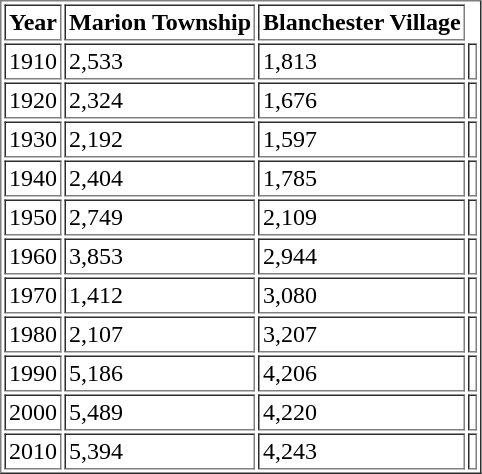<table table border="1" cellpadding="2">
<tr>
<th>Year</th>
<th>Marion Township</th>
<th>Blanchester Village</th>
</tr>
<tr>
<td>1910</td>
<td>2,533</td>
<td>1,813</td>
<td></td>
</tr>
<tr>
<td>1920</td>
<td>2,324</td>
<td>1,676</td>
<td></td>
</tr>
<tr>
<td>1930</td>
<td>2,192</td>
<td>1,597</td>
<td></td>
</tr>
<tr>
<td>1940</td>
<td>2,404</td>
<td>1,785</td>
<td></td>
</tr>
<tr>
<td>1950</td>
<td>2,749</td>
<td>2,109</td>
<td></td>
</tr>
<tr>
<td>1960</td>
<td>3,853</td>
<td>2,944</td>
<td></td>
</tr>
<tr>
<td>1970</td>
<td>1,412</td>
<td>3,080</td>
<td></td>
</tr>
<tr>
<td>1980</td>
<td>2,107</td>
<td>3,207</td>
<td></td>
</tr>
<tr>
<td>1990</td>
<td>5,186</td>
<td>4,206</td>
<td></td>
</tr>
<tr>
<td>2000</td>
<td>5,489</td>
<td>4,220</td>
<td></td>
</tr>
<tr>
<td>2010</td>
<td>5,394</td>
<td>4,243</td>
<td></td>
</tr>
</table>
